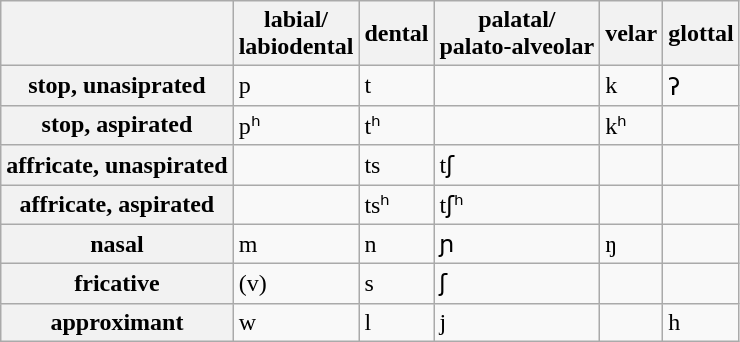<table class="wikitable">
<tr>
<th></th>
<th>labial/<br>labiodental</th>
<th>dental</th>
<th>palatal/<br>palato-alveolar</th>
<th>velar</th>
<th>glottal</th>
</tr>
<tr>
<th>stop, unasiprated</th>
<td>p</td>
<td>t</td>
<td></td>
<td>k</td>
<td>ʔ</td>
</tr>
<tr>
<th>stop, aspirated</th>
<td>pʰ</td>
<td>tʰ</td>
<td></td>
<td>kʰ</td>
<td></td>
</tr>
<tr>
<th>affricate, unaspirated</th>
<td></td>
<td>ts</td>
<td>tʃ</td>
<td></td>
<td></td>
</tr>
<tr>
<th>affricate, aspirated</th>
<td></td>
<td>tsʰ</td>
<td>tʃʰ</td>
<td></td>
<td></td>
</tr>
<tr>
<th>nasal</th>
<td>m</td>
<td>n</td>
<td>ɲ</td>
<td>ŋ</td>
<td></td>
</tr>
<tr>
<th>fricative</th>
<td>(v)</td>
<td>s</td>
<td>ʃ</td>
<td></td>
<td></td>
</tr>
<tr>
<th>approximant</th>
<td>w</td>
<td>l</td>
<td>j</td>
<td></td>
<td>h</td>
</tr>
</table>
